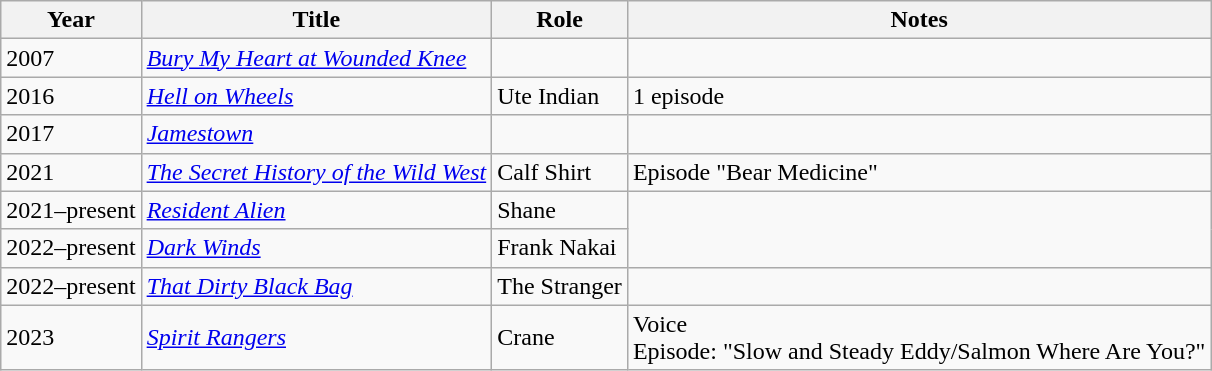<table class="wikitable sortable">
<tr>
<th>Year</th>
<th>Title</th>
<th>Role</th>
<th class="unsortable">Notes</th>
</tr>
<tr>
<td>2007</td>
<td><em><a href='#'>Bury My Heart at Wounded Knee</a></em></td>
<td></td>
<td></td>
</tr>
<tr>
<td>2016</td>
<td><em><a href='#'>Hell on Wheels</a></em></td>
<td>Ute Indian</td>
<td>1 episode</td>
</tr>
<tr>
<td>2017</td>
<td><em><a href='#'>Jamestown</a></em></td>
<td></td>
<td></td>
</tr>
<tr>
<td>2021</td>
<td><em><a href='#'>The Secret History of the Wild West</a></em></td>
<td>Calf Shirt</td>
<td>Episode "Bear Medicine"</td>
</tr>
<tr>
<td>2021–present</td>
<td><em><a href='#'>Resident Alien</a></em></td>
<td>Shane</td>
</tr>
<tr>
<td>2022–present</td>
<td><em><a href='#'>Dark Winds</a></em></td>
<td>Frank Nakai</td>
</tr>
<tr>
<td>2022–present</td>
<td><em><a href='#'>That Dirty Black Bag</a></em></td>
<td>The Stranger</td>
<td></td>
</tr>
<tr>
<td>2023</td>
<td><em><a href='#'>Spirit Rangers</a></em></td>
<td>Crane</td>
<td>Voice<br> Episode: "Slow and Steady Eddy/Salmon Where Are You?"</td>
</tr>
</table>
